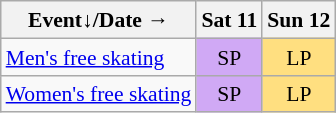<table class="wikitable" style="margin:0.5em auto; font-size:90%; line-height:1.25em;">
<tr style="text-align:center;">
<th>Event↓/Date →</th>
<th>Sat 11</th>
<th>Sun 12</th>
</tr>
<tr style="text-align:center;">
<td style="text-align:left;"><a href='#'>Men's free skating</a></td>
<td style="background-color:#D0A9F5;">SP</td>
<td style="background-color:#FFDF80;">LP</td>
</tr>
<tr style="text-align:center;">
<td style="text-align:left;"><a href='#'>Women's free skating</a></td>
<td style="background-color:#D0A9F5;">SP</td>
<td style="background-color:#FFDF80;">LP</td>
</tr>
</table>
